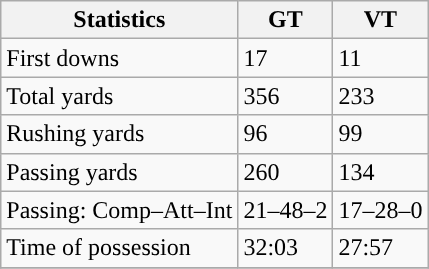<table class="wikitable" style="float: left;">
<tr>
<th>Statistics</th>
<th>GT</th>
<th>VT</th>
</tr>
<tr>
<td>First downs</td>
<td>17</td>
<td>11</td>
</tr>
<tr>
<td>Total yards</td>
<td>356</td>
<td>233</td>
</tr>
<tr>
<td>Rushing yards</td>
<td>96</td>
<td>99</td>
</tr>
<tr>
<td>Passing yards</td>
<td>260</td>
<td>134</td>
</tr>
<tr>
<td>Passing: Comp–Att–Int</td>
<td>21–48–2</td>
<td>17–28–0</td>
</tr>
<tr>
<td>Time of possession</td>
<td>32:03</td>
<td>27:57</td>
</tr>
<tr>
</tr>
</table>
